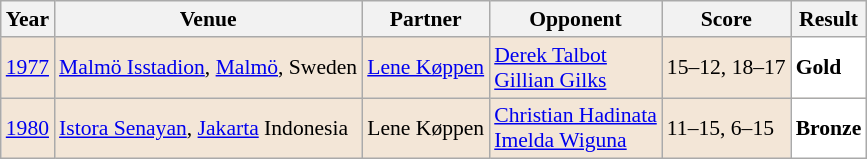<table class="sortable wikitable" style="font-size: 90%;">
<tr>
<th>Year</th>
<th>Venue</th>
<th>Partner</th>
<th>Opponent</th>
<th>Score</th>
<th>Result</th>
</tr>
<tr style="background:#F3E6D7">
<td align="center"><a href='#'>1977</a></td>
<td align="left"><a href='#'>Malmö Isstadion</a>, <a href='#'>Malmö</a>, Sweden</td>
<td align="left"> <a href='#'>Lene Køppen</a></td>
<td align="left"> <a href='#'>Derek Talbot</a><br> <a href='#'>Gillian Gilks</a></td>
<td align="left">15–12, 18–17</td>
<td style="text-align:left; background:white"> <strong>Gold</strong></td>
</tr>
<tr style="background:#F3E6D7">
<td align="center"><a href='#'>1980</a></td>
<td align="left"><a href='#'>Istora Senayan</a>, <a href='#'>Jakarta</a> Indonesia</td>
<td align="left"> Lene Køppen</td>
<td align="left"> <a href='#'>Christian Hadinata</a><br> <a href='#'>Imelda Wiguna</a></td>
<td align="left">11–15, 6–15</td>
<td style="text-align:left; background:white"> <strong>Bronze</strong></td>
</tr>
</table>
